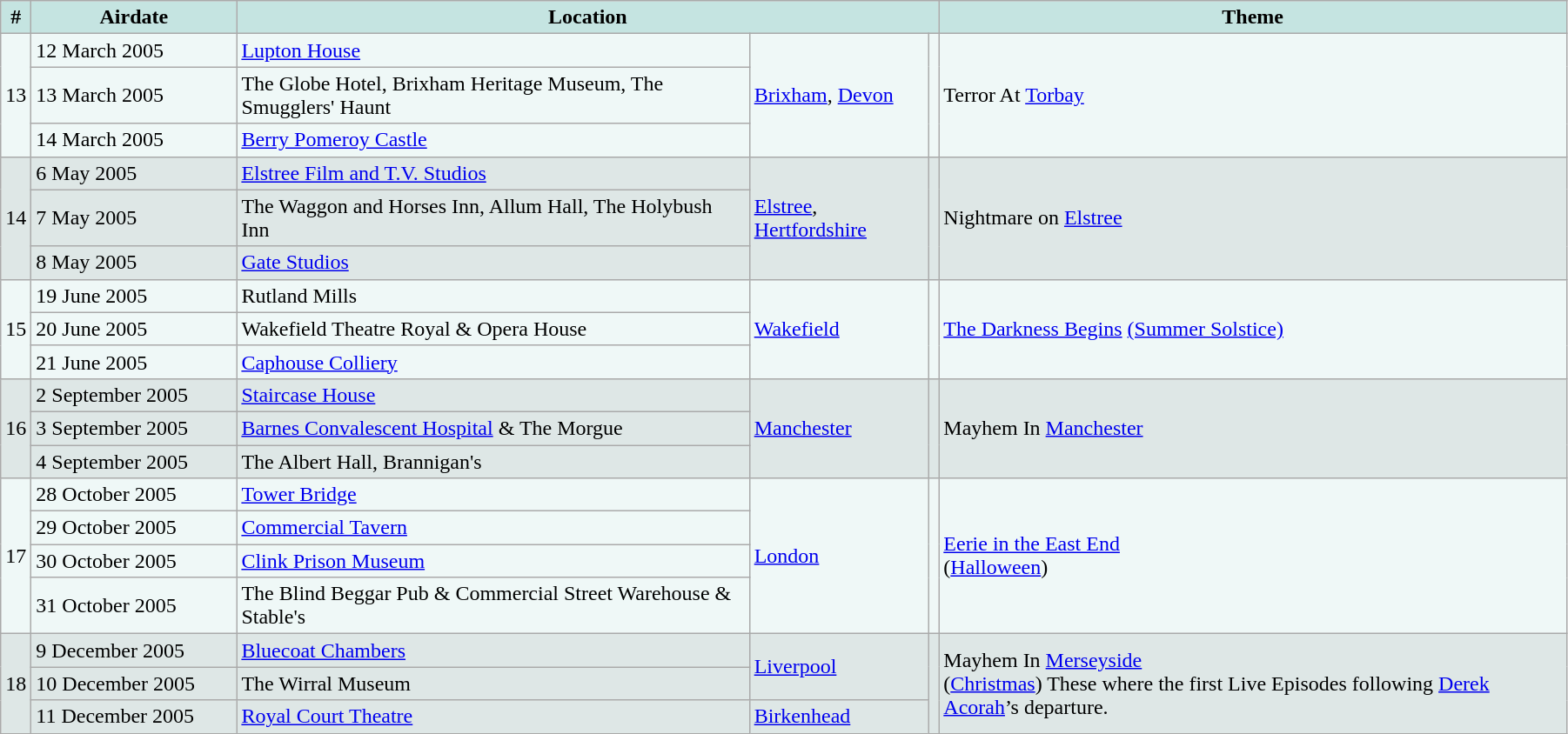<table class="wikitable" id="series_list" style="width:95%;">
<tr>
<th style="background:#c5e4e1;">#</th>
<th style="background:#c5e4e1; width:150px;">Airdate</th>
<th style="background:#c5e4e1;" colspan="3">Location</th>
<th style="background:#c5e4e1;">Theme</th>
</tr>
<tr style="background:#eff8f7;">
<td rowspan="3">13</td>
<td>12 March 2005</td>
<td><a href='#'>Lupton House</a></td>
<td rowspan="3"><a href='#'>Brixham</a>, <a href='#'>Devon</a></td>
<td rowspan="3"></td>
<td rowspan="3">Terror At <a href='#'>Torbay</a></td>
</tr>
<tr style="background:#eff8f7;">
<td>13 March 2005</td>
<td>The Globe Hotel, Brixham Heritage Museum, The Smugglers' Haunt</td>
</tr>
<tr style="background:#eff8f7;">
<td>14 March 2005</td>
<td><a href='#'>Berry Pomeroy Castle</a></td>
</tr>
<tr style="background:#dee7e6;">
<td rowspan="3">14</td>
<td>6 May 2005</td>
<td><a href='#'>Elstree Film and T.V. Studios</a></td>
<td rowspan="3"><a href='#'>Elstree</a>, <a href='#'>Hertfordshire</a></td>
<td rowspan="3"></td>
<td rowspan="3">Nightmare on <a href='#'>Elstree</a></td>
</tr>
<tr style="background:#dee7e6;">
<td>7 May 2005</td>
<td>The Waggon and Horses Inn, Allum Hall, The Holybush Inn</td>
</tr>
<tr style="background:#dee7e6;">
<td>8 May 2005</td>
<td><a href='#'>Gate Studios</a></td>
</tr>
<tr style="background:#eff8f7;">
<td rowspan="3">15</td>
<td>19 June 2005</td>
<td>Rutland Mills</td>
<td rowspan="3"><a href='#'>Wakefield</a></td>
<td rowspan="3"></td>
<td rowspan="3"><a href='#'>The Darkness Begins</a> <a href='#'>(Summer Solstice)</a></td>
</tr>
<tr style="background:#eff8f7;">
<td>20 June 2005</td>
<td>Wakefield Theatre Royal & Opera House</td>
</tr>
<tr style="background:#eff8f7;">
<td>21 June 2005</td>
<td><a href='#'>Caphouse Colliery</a></td>
</tr>
<tr style="background:#dee7e6;">
<td rowspan="3">16</td>
<td>2 September 2005</td>
<td><a href='#'>Staircase House</a></td>
<td rowspan="3"><a href='#'>Manchester</a></td>
<td rowspan="3"></td>
<td rowspan="3">Mayhem In <a href='#'>Manchester</a></td>
</tr>
<tr style="background:#dee7e6;">
<td>3 September 2005</td>
<td><a href='#'>Barnes Convalescent Hospital</a>  & The Morgue</td>
</tr>
<tr style="background:#dee7e6;">
<td>4 September 2005</td>
<td>The Albert Hall, Brannigan's</td>
</tr>
<tr style="background:#eff8f7;">
<td rowspan="4">17</td>
<td>28 October 2005</td>
<td><a href='#'>Tower Bridge</a></td>
<td rowspan="4"><a href='#'>London</a></td>
<td rowspan="4"></td>
<td rowspan="4"><a href='#'>Eerie in the East End</a><br> (<a href='#'>Halloween</a>)</td>
</tr>
<tr style="background:#eff8f7;">
<td>29 October 2005</td>
<td><a href='#'>Commercial Tavern</a></td>
</tr>
<tr style="background:#eff8f7;">
<td>30 October 2005</td>
<td><a href='#'>Clink Prison Museum</a></td>
</tr>
<tr style="background:#eff8f7;">
<td>31 October 2005</td>
<td>The Blind Beggar Pub & Commercial Street Warehouse & Stable's</td>
</tr>
<tr style="background:#dee7e6;">
<td rowspan="3">18</td>
<td>9 December 2005</td>
<td><a href='#'>Bluecoat Chambers</a></td>
<td rowspan="2"><a href='#'>Liverpool</a></td>
<td rowspan="3"></td>
<td rowspan="3">Mayhem In <a href='#'>Merseyside</a><br> (<a href='#'>Christmas</a>) These where the first Live Episodes following <a href='#'>Derek Acorah</a>’s departure.</td>
</tr>
<tr style="background:#dee7e6;">
<td>10 December 2005</td>
<td>The Wirral Museum</td>
</tr>
<tr style="background:#dee7e6;">
<td>11 December 2005</td>
<td><a href='#'>Royal Court Theatre</a></td>
<td><a href='#'>Birkenhead</a></td>
</tr>
</table>
